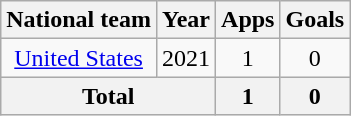<table class="wikitable" style="text-align:center">
<tr>
<th>National team</th>
<th>Year</th>
<th>Apps</th>
<th>Goals</th>
</tr>
<tr>
<td rowspan=1><a href='#'>United States</a></td>
<td>2021</td>
<td>1</td>
<td>0</td>
</tr>
<tr>
<th colspan="2">Total</th>
<th>1</th>
<th>0</th>
</tr>
</table>
